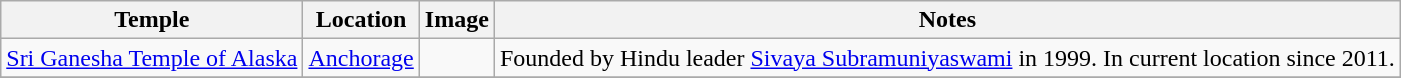<table class="wikitable sortable" id="tableTempleWikiAK">
<tr>
<th>Temple</th>
<th>Location</th>
<th>Image</th>
<th>Notes</th>
</tr>
<tr>
<td><a href='#'>Sri Ganesha Temple of Alaska</a></td>
<td><a href='#'>Anchorage</a><br><small></small></td>
<td></td>
<td>Founded by Hindu leader <a href='#'>Sivaya Subramuniyaswami</a> in 1999. In current location since 2011.</td>
</tr>
<tr>
</tr>
</table>
